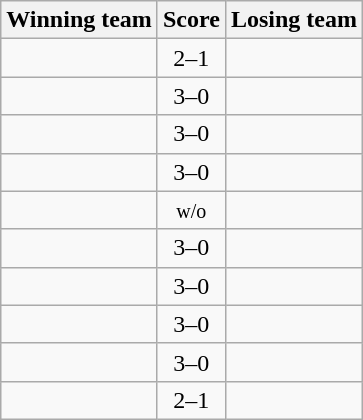<table class=wikitable style="border:1px solid #AAAAAA;">
<tr>
<th>Winning team</th>
<th>Score</th>
<th>Losing team</th>
</tr>
<tr>
<td><strong></strong></td>
<td align="center">2–1</td>
<td></td>
</tr>
<tr>
<td><strong></strong></td>
<td align="center">3–0</td>
<td></td>
</tr>
<tr>
<td><strong></strong></td>
<td align="center">3–0</td>
<td></td>
</tr>
<tr>
<td><strong></strong></td>
<td align="center">3–0</td>
<td></td>
</tr>
<tr>
<td><strong></strong></td>
<td align="center"><small>w/o</small></td>
<td></td>
</tr>
<tr>
<td></td>
<td align="center">3–0</td>
<td></td>
</tr>
<tr>
<td><strong></strong></td>
<td align="center">3–0</td>
<td></td>
</tr>
<tr>
<td><strong></strong></td>
<td align="center">3–0</td>
<td></td>
</tr>
<tr>
<td><strong></strong></td>
<td align="center">3–0</td>
<td></td>
</tr>
<tr>
<td><strong></strong></td>
<td align="center">2–1</td>
<td></td>
</tr>
</table>
